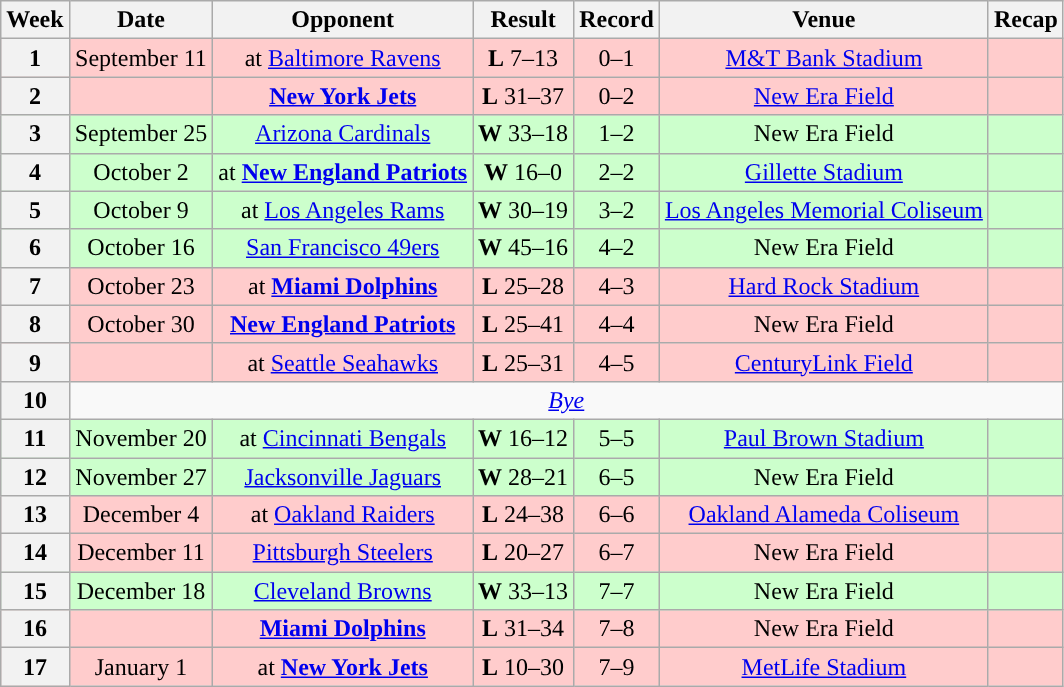<table class="wikitable" style="text-align:center">
<tr>
<th>Week</th>
<th>Date</th>
<th>Opponent</th>
<th>Result</th>
<th>Record</th>
<th>Venue</th>
<th>Recap</th>
</tr>
<tr style="background:#fcc">
<th>1</th>
<td>September 11</td>
<td>at <a href='#'>Baltimore Ravens</a></td>
<td><strong>L</strong> 7–13</td>
<td>0–1</td>
<td><a href='#'>M&T Bank Stadium</a></td>
<td></td>
</tr>
<tr style="background:#fcc">
<th>2</th>
<td></td>
<td><strong><a href='#'>New York Jets</a></strong></td>
<td><strong>L</strong> 31–37</td>
<td>0–2</td>
<td><a href='#'>New Era Field</a></td>
<td></td>
</tr>
<tr style="background:#cfc">
<th>3</th>
<td>September 25</td>
<td><a href='#'>Arizona Cardinals</a></td>
<td><strong>W</strong> 33–18</td>
<td>1–2</td>
<td>New Era Field</td>
<td></td>
</tr>
<tr style="background:#cfc">
<th>4</th>
<td>October 2</td>
<td>at <strong><a href='#'>New England Patriots</a></strong></td>
<td><strong>W</strong> 16–0</td>
<td>2–2</td>
<td><a href='#'>Gillette Stadium</a></td>
<td></td>
</tr>
<tr style="background:#cfc">
<th>5</th>
<td>October 9</td>
<td>at <a href='#'>Los Angeles Rams</a></td>
<td><strong>W</strong> 30–19</td>
<td>3–2</td>
<td><a href='#'>Los Angeles Memorial Coliseum</a></td>
<td></td>
</tr>
<tr style="background:#cfc">
<th>6</th>
<td>October 16</td>
<td><a href='#'>San Francisco 49ers</a></td>
<td><strong>W</strong> 45–16</td>
<td>4–2</td>
<td>New Era Field</td>
<td></td>
</tr>
<tr style="background:#fcc">
<th>7</th>
<td>October 23</td>
<td>at <strong><a href='#'>Miami Dolphins</a></strong></td>
<td><strong>L</strong> 25–28</td>
<td>4–3</td>
<td><a href='#'>Hard Rock Stadium</a></td>
<td></td>
</tr>
<tr style="background:#fcc">
<th>8</th>
<td>October 30</td>
<td><strong><a href='#'>New England Patriots</a></strong></td>
<td><strong>L</strong> 25–41</td>
<td>4–4</td>
<td>New Era Field</td>
<td></td>
</tr>
<tr style="background:#fcc">
<th>9</th>
<td></td>
<td>at <a href='#'>Seattle Seahawks</a></td>
<td><strong>L</strong> 25–31</td>
<td>4–5</td>
<td><a href='#'>CenturyLink Field</a></td>
<td></td>
</tr>
<tr>
<th>10</th>
<td colspan="6"><em><a href='#'>Bye</a></em></td>
</tr>
<tr style="background:#cfc">
<th>11</th>
<td>November 20</td>
<td>at <a href='#'>Cincinnati Bengals</a></td>
<td><strong>W</strong> 16–12</td>
<td>5–5</td>
<td><a href='#'>Paul Brown Stadium</a></td>
<td></td>
</tr>
<tr style="background:#cfc">
<th>12</th>
<td>November 27</td>
<td><a href='#'>Jacksonville Jaguars</a></td>
<td><strong>W</strong> 28–21</td>
<td>6–5</td>
<td>New Era Field</td>
<td></td>
</tr>
<tr style="background:#fcc">
<th>13</th>
<td>December 4</td>
<td>at <a href='#'>Oakland Raiders</a></td>
<td><strong>L</strong> 24–38</td>
<td>6–6</td>
<td><a href='#'>Oakland Alameda Coliseum</a></td>
<td></td>
</tr>
<tr style="background:#fcc">
<th>14</th>
<td>December 11</td>
<td><a href='#'>Pittsburgh Steelers</a></td>
<td><strong>L</strong> 20–27</td>
<td>6–7</td>
<td>New Era Field</td>
<td></td>
</tr>
<tr style="background:#cfc">
<th>15</th>
<td>December 18</td>
<td><a href='#'>Cleveland Browns</a></td>
<td><strong>W</strong> 33–13</td>
<td>7–7</td>
<td>New Era Field</td>
<td></td>
</tr>
<tr style="background:#fcc">
<th>16</th>
<td></td>
<td><strong><a href='#'>Miami Dolphins</a></strong></td>
<td><strong>L</strong> 31–34 </td>
<td>7–8</td>
<td>New Era Field</td>
<td></td>
</tr>
<tr style="background:#fcc">
<th>17</th>
<td>January 1</td>
<td>at <strong><a href='#'>New York Jets</a></strong></td>
<td><strong>L</strong> 10–30</td>
<td>7–9</td>
<td><a href='#'>MetLife Stadium</a></td>
<td></td>
</tr>
</table>
